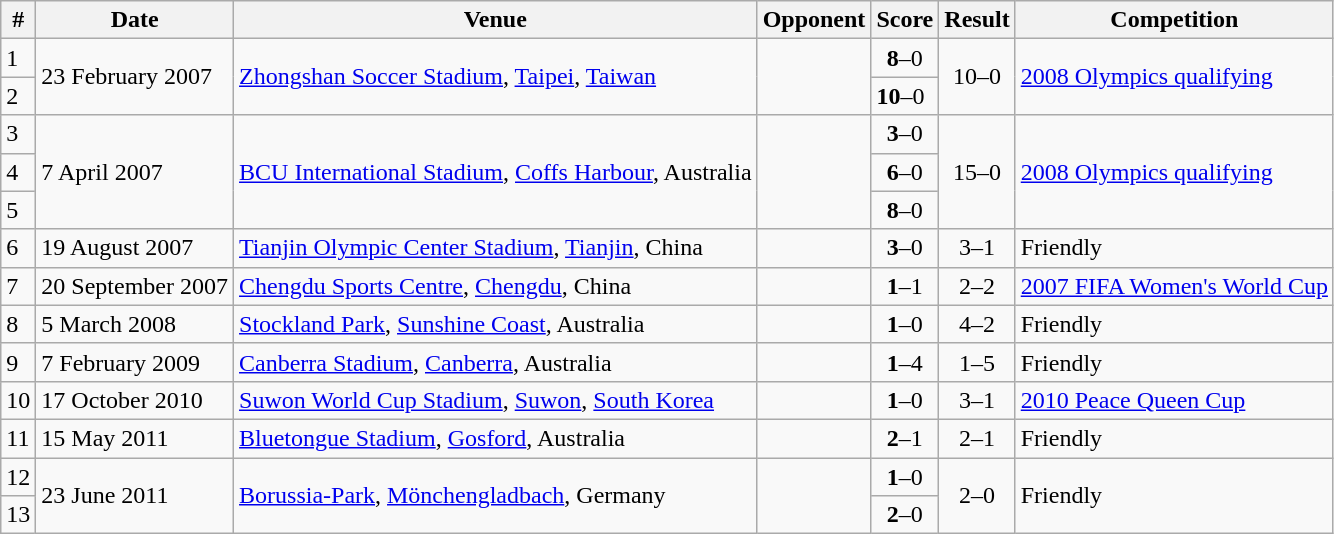<table class="wikitable" style=font-size:100%>
<tr>
<th>#</th>
<th>Date</th>
<th>Venue</th>
<th>Opponent</th>
<th>Score</th>
<th>Result</th>
<th>Competition</th>
</tr>
<tr>
<td>1</td>
<td rowspan=2>23 February 2007</td>
<td rowspan=2><a href='#'>Zhongshan Soccer Stadium</a>, <a href='#'>Taipei</a>, <a href='#'>Taiwan</a></td>
<td rowspan=2></td>
<td align="center"><strong>8</strong>–0</td>
<td rowspan=2; align="center">10–0</td>
<td rowspan=2><a href='#'>2008 Olympics qualifying</a></td>
</tr>
<tr>
<td>2</td>
<td><strong>10</strong>–0</td>
</tr>
<tr>
<td>3</td>
<td rowspan=3>7 April 2007</td>
<td rowspan=3><a href='#'>BCU International Stadium</a>, <a href='#'>Coffs Harbour</a>, Australia</td>
<td rowspan=3></td>
<td align="center"><strong>3</strong>–0</td>
<td align="center"; rowspan=3>15–0</td>
<td rowspan=3><a href='#'>2008 Olympics qualifying</a></td>
</tr>
<tr>
<td>4</td>
<td align="center"><strong>6</strong>–0</td>
</tr>
<tr>
<td>5</td>
<td align="center"><strong>8</strong>–0</td>
</tr>
<tr>
<td>6</td>
<td>19 August 2007</td>
<td><a href='#'>Tianjin Olympic Center Stadium</a>, <a href='#'>Tianjin</a>, China</td>
<td></td>
<td align="center"><strong>3</strong>–0</td>
<td align="center">3–1</td>
<td>Friendly</td>
</tr>
<tr>
<td>7</td>
<td>20 September 2007</td>
<td><a href='#'>Chengdu Sports Centre</a>, <a href='#'>Chengdu</a>, China</td>
<td></td>
<td align="center"><strong>1</strong>–1</td>
<td align="center">2–2</td>
<td><a href='#'>2007 FIFA Women's World Cup</a></td>
</tr>
<tr>
<td>8</td>
<td>5 March 2008</td>
<td><a href='#'>Stockland Park</a>, <a href='#'>Sunshine Coast</a>, Australia</td>
<td></td>
<td align="center"><strong>1</strong>–0</td>
<td align="center">4–2</td>
<td>Friendly</td>
</tr>
<tr>
<td>9</td>
<td>7 February 2009</td>
<td><a href='#'>Canberra Stadium</a>, <a href='#'>Canberra</a>, Australia</td>
<td></td>
<td align="center"><strong>1</strong>–4</td>
<td align="center">1–5</td>
<td>Friendly</td>
</tr>
<tr>
<td>10</td>
<td>17 October 2010</td>
<td><a href='#'>Suwon World Cup Stadium</a>, <a href='#'>Suwon</a>, <a href='#'>South Korea</a></td>
<td></td>
<td align="center"><strong>1</strong>–0</td>
<td align="center">3–1</td>
<td><a href='#'>2010 Peace Queen Cup</a></td>
</tr>
<tr>
<td>11</td>
<td>15 May 2011</td>
<td><a href='#'>Bluetongue Stadium</a>, <a href='#'>Gosford</a>, Australia</td>
<td></td>
<td align="center"><strong>2</strong>–1</td>
<td align="center">2–1</td>
<td>Friendly</td>
</tr>
<tr>
<td>12</td>
<td rowspan=2>23 June 2011</td>
<td rowspan=2><a href='#'>Borussia-Park</a>, <a href='#'>Mönchengladbach</a>, Germany</td>
<td rowspan=2></td>
<td align="center"><strong>1</strong>–0</td>
<td align="center"; rowspan=2>2–0</td>
<td rowspan=2>Friendly</td>
</tr>
<tr>
<td>13</td>
<td align="center"><strong>2</strong>–0</td>
</tr>
</table>
